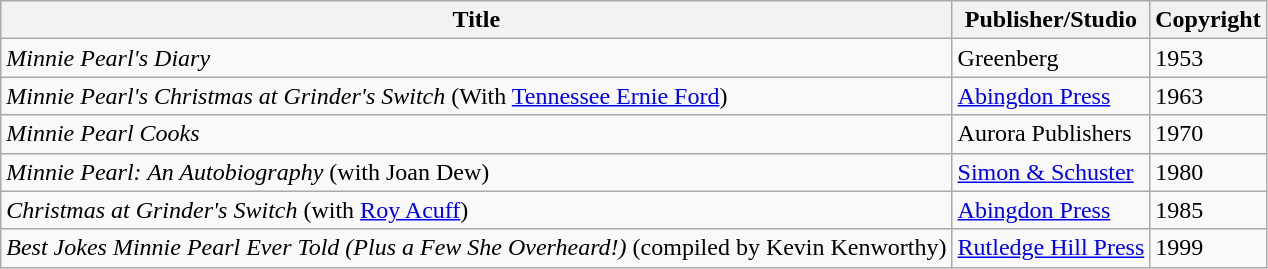<table class="wikitable sortable">
<tr>
<th>Title</th>
<th>Publisher/Studio</th>
<th>Copyright</th>
</tr>
<tr>
<td><em>Minnie Pearl's Diary</em></td>
<td>Greenberg</td>
<td>1953</td>
</tr>
<tr>
<td><em>Minnie Pearl's Christmas at Grinder's Switch</em> (With <a href='#'>Tennessee Ernie Ford</a>)</td>
<td><a href='#'>Abingdon Press</a></td>
<td>1963</td>
</tr>
<tr>
<td><em>Minnie Pearl Cooks</em></td>
<td>Aurora Publishers</td>
<td>1970</td>
</tr>
<tr>
<td><em>Minnie Pearl: An Autobiography</em> (with Joan Dew)</td>
<td><a href='#'>Simon & Schuster</a></td>
<td>1980</td>
</tr>
<tr>
<td><em>Christmas at Grinder's Switch</em> (with <a href='#'>Roy Acuff</a>)</td>
<td><a href='#'>Abingdon Press</a></td>
<td>1985</td>
</tr>
<tr>
<td><em>Best Jokes Minnie Pearl Ever Told (Plus a Few She Overheard!)</em> (compiled by Kevin Kenworthy)</td>
<td><a href='#'>Rutledge Hill Press</a></td>
<td>1999</td>
</tr>
</table>
